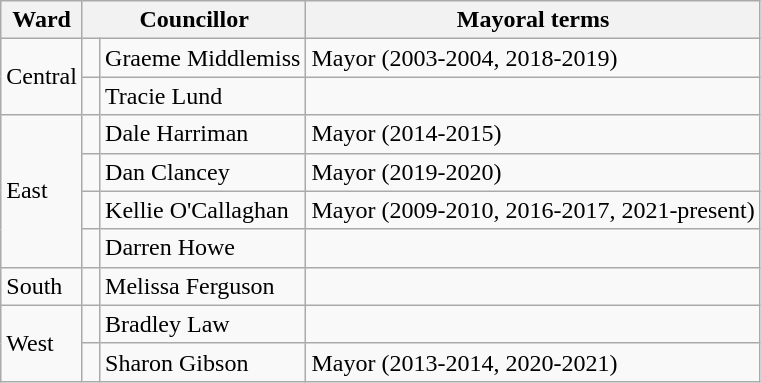<table class="wikitable">
<tr>
<th>Ward</th>
<th colspan="2">Councillor</th>
<th>Mayoral terms</th>
</tr>
<tr>
<td rowspan="2">Central</td>
<td> </td>
<td>Graeme Middlemiss</td>
<td>Mayor (2003-2004, 2018-2019)</td>
</tr>
<tr>
<td> </td>
<td>Tracie Lund</td>
<td></td>
</tr>
<tr>
<td rowspan="4">East</td>
<td> </td>
<td>Dale Harriman</td>
<td>Mayor (2014-2015)</td>
</tr>
<tr>
<td> </td>
<td>Dan Clancey</td>
<td>Mayor (2019-2020)</td>
</tr>
<tr>
<td> </td>
<td>Kellie O'Callaghan</td>
<td>Mayor (2009-2010, 2016-2017, 2021-present)</td>
</tr>
<tr>
<td> </td>
<td>Darren Howe</td>
<td></td>
</tr>
<tr>
<td>South</td>
<td> </td>
<td>Melissa Ferguson</td>
<td></td>
</tr>
<tr>
<td rowspan="2">West</td>
<td> </td>
<td>Bradley Law</td>
<td></td>
</tr>
<tr>
<td> </td>
<td>Sharon Gibson</td>
<td>Mayor (2013-2014, 2020-2021)</td>
</tr>
</table>
